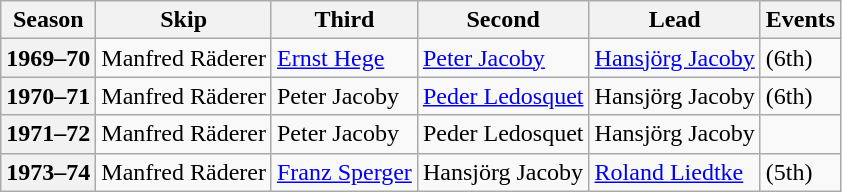<table class="wikitable">
<tr>
<th scope="col">Season</th>
<th scope="col">Skip</th>
<th scope="col">Third</th>
<th scope="col">Second</th>
<th scope="col">Lead</th>
<th scope="col">Events</th>
</tr>
<tr>
<th scope="row">1969–70</th>
<td>Manfred Räderer</td>
<td><a href='#'>Ernst Hege</a></td>
<td><a href='#'>Peter Jacoby</a></td>
<td><a href='#'>Hansjörg Jacoby</a></td>
<td> (6th)</td>
</tr>
<tr>
<th scope="row">1970–71</th>
<td>Manfred Räderer</td>
<td>Peter Jacoby</td>
<td><a href='#'>Peder Ledosquet</a></td>
<td>Hansjörg Jacoby</td>
<td> (6th)</td>
</tr>
<tr>
<th scope="row">1971–72</th>
<td>Manfred Räderer</td>
<td>Peter Jacoby</td>
<td>Peder Ledosquet</td>
<td>Hansjörg Jacoby</td>
<td> </td>
</tr>
<tr>
<th scope="row">1973–74</th>
<td>Manfred Räderer</td>
<td><a href='#'>Franz Sperger</a></td>
<td>Hansjörg Jacoby</td>
<td><a href='#'>Roland Liedtke</a></td>
<td> (5th)</td>
</tr>
</table>
